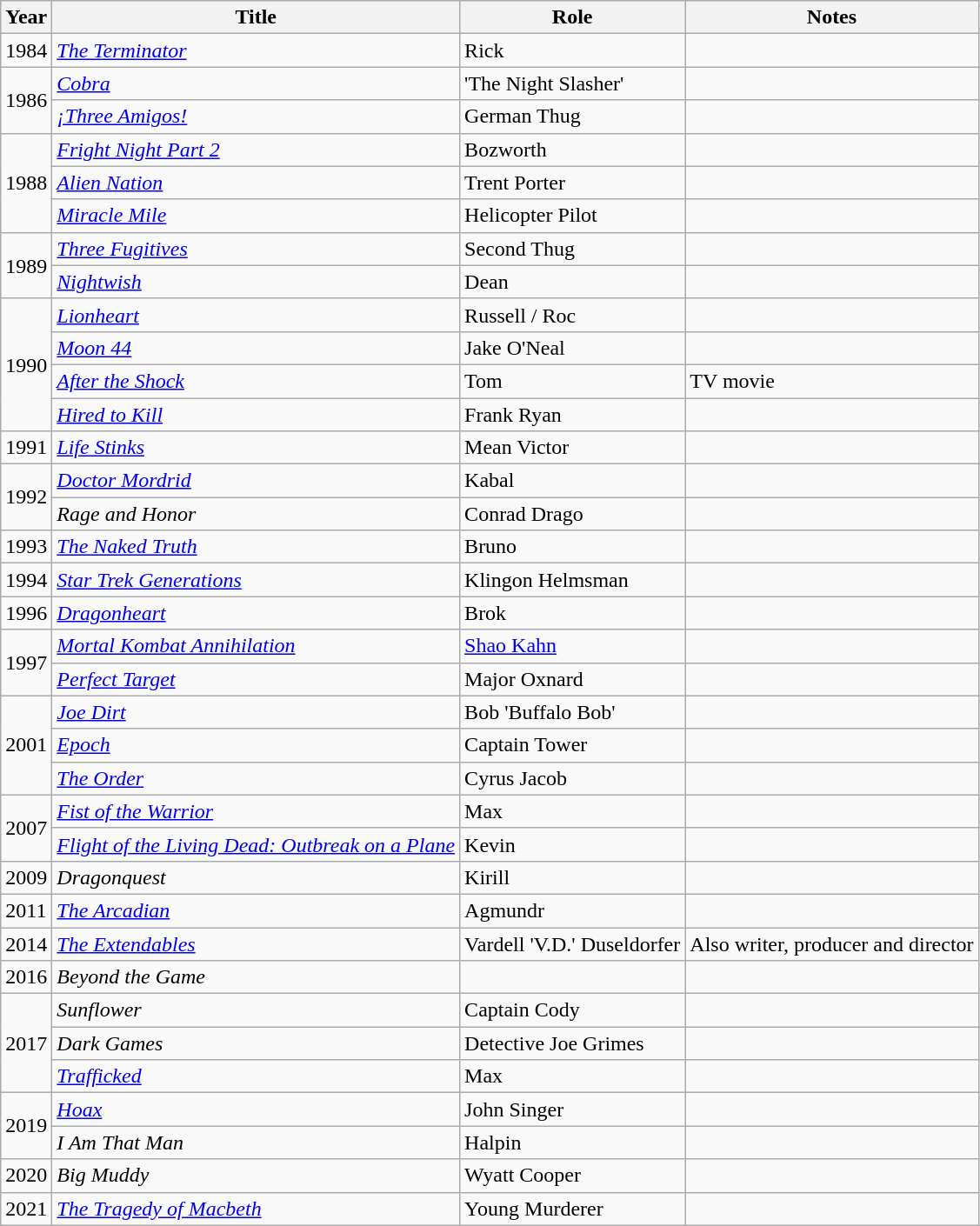<table class="wikitable sortable">
<tr>
<th>Year</th>
<th>Title</th>
<th>Role</th>
<th class="unsortable">Notes</th>
</tr>
<tr>
<td>1984</td>
<td><em><a href='#'>The Terminator</a></em></td>
<td>Rick</td>
<td></td>
</tr>
<tr>
<td rowspan="2">1986</td>
<td><em><a href='#'>Cobra</a></em></td>
<td>'The Night Slasher'</td>
<td></td>
</tr>
<tr>
<td><em><a href='#'>¡Three Amigos!</a></em></td>
<td>German Thug</td>
<td></td>
</tr>
<tr>
<td rowspan="3">1988</td>
<td><em><a href='#'>Fright Night Part 2</a></em></td>
<td>Bozworth</td>
<td></td>
</tr>
<tr>
<td><em><a href='#'>Alien Nation</a></em></td>
<td>Trent Porter</td>
<td></td>
</tr>
<tr>
<td><em><a href='#'>Miracle Mile</a></em></td>
<td>Helicopter Pilot</td>
<td></td>
</tr>
<tr>
<td rowspan="2">1989</td>
<td><em><a href='#'>Three Fugitives</a></em></td>
<td>Second Thug</td>
<td></td>
</tr>
<tr>
<td><em><a href='#'>Nightwish</a></em></td>
<td>Dean</td>
<td></td>
</tr>
<tr>
<td rowspan="4">1990</td>
<td><em><a href='#'>Lionheart</a></em></td>
<td>Russell / Roc</td>
<td></td>
</tr>
<tr>
<td><em><a href='#'>Moon 44</a></em></td>
<td>Jake O'Neal</td>
<td></td>
</tr>
<tr>
<td><em><a href='#'>After the Shock</a></em></td>
<td>Tom</td>
<td>TV movie</td>
</tr>
<tr>
<td><em><a href='#'>Hired to Kill</a></em></td>
<td>Frank Ryan</td>
<td></td>
</tr>
<tr>
<td>1991</td>
<td><em><a href='#'>Life Stinks</a></em></td>
<td>Mean Victor</td>
<td></td>
</tr>
<tr>
<td rowspan="2">1992</td>
<td><em><a href='#'>Doctor Mordrid</a></em></td>
<td>Kabal</td>
<td></td>
</tr>
<tr>
<td><em>Rage and Honor</em></td>
<td>Conrad Drago</td>
<td></td>
</tr>
<tr>
<td>1993</td>
<td><em><a href='#'>The Naked Truth</a></em></td>
<td>Bruno</td>
<td></td>
</tr>
<tr>
<td>1994</td>
<td><em><a href='#'>Star Trek Generations</a></em></td>
<td>Klingon Helmsman</td>
<td></td>
</tr>
<tr>
<td>1996</td>
<td><em><a href='#'>Dragonheart</a></em></td>
<td>Brok</td>
<td></td>
</tr>
<tr>
<td rowspan="2">1997</td>
<td><em><a href='#'>Mortal Kombat Annihilation</a></em></td>
<td><a href='#'>Shao Kahn</a></td>
<td></td>
</tr>
<tr>
<td><em><a href='#'>Perfect Target</a></em></td>
<td>Major Oxnard</td>
<td></td>
</tr>
<tr>
<td rowspan="3">2001</td>
<td><em><a href='#'>Joe Dirt</a></em></td>
<td>Bob 'Buffalo Bob'</td>
<td></td>
</tr>
<tr>
<td><em><a href='#'>Epoch</a></em></td>
<td>Captain Tower</td>
<td></td>
</tr>
<tr>
<td><em><a href='#'>The Order</a></em></td>
<td>Cyrus Jacob</td>
<td></td>
</tr>
<tr>
<td rowspan="2">2007</td>
<td><em><a href='#'>Fist of the Warrior</a></em></td>
<td>Max</td>
<td></td>
</tr>
<tr>
<td><em><a href='#'>Flight of the Living Dead: Outbreak on a Plane</a></em></td>
<td>Kevin</td>
<td></td>
</tr>
<tr>
<td>2009</td>
<td><em>Dragonquest</em></td>
<td>Kirill</td>
<td></td>
</tr>
<tr>
<td>2011</td>
<td><em><a href='#'>The Arcadian</a></em></td>
<td>Agmundr</td>
<td></td>
</tr>
<tr>
<td>2014</td>
<td><em><a href='#'>The Extendables</a></em></td>
<td>Vardell 'V.D.' Duseldorfer</td>
<td>Also writer, producer and director</td>
</tr>
<tr>
<td>2016</td>
<td><em>Beyond the Game</em></td>
<td></td>
<td></td>
</tr>
<tr>
<td rowspan="3">2017</td>
<td><em>Sunflower</em></td>
<td>Captain Cody</td>
<td></td>
</tr>
<tr>
<td><em>Dark Games</em></td>
<td>Detective Joe Grimes</td>
<td></td>
</tr>
<tr>
<td><em><a href='#'>Trafficked</a></em></td>
<td>Max</td>
<td></td>
</tr>
<tr>
<td rowspan="2">2019</td>
<td><em><a href='#'>Hoax</a></em></td>
<td>John Singer</td>
<td></td>
</tr>
<tr>
<td><em>I Am That Man</em></td>
<td>Halpin</td>
<td></td>
</tr>
<tr>
<td>2020</td>
<td><em>Big Muddy</em></td>
<td>Wyatt Cooper</td>
<td></td>
</tr>
<tr>
<td>2021</td>
<td><em><a href='#'>The Tragedy of Macbeth</a></em></td>
<td>Young Murderer</td>
<td></td>
</tr>
</table>
